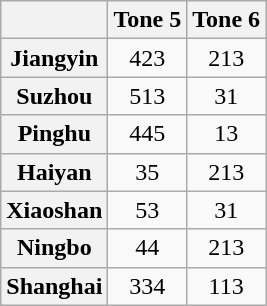<table class="wikitable" style="text-align:center;">
<tr>
<th></th>
<th>Tone 5</th>
<th>Tone 6</th>
</tr>
<tr>
<th>Jiangyin</th>
<td>423</td>
<td>213</td>
</tr>
<tr>
<th>Suzhou</th>
<td>513</td>
<td>31</td>
</tr>
<tr>
<th>Pinghu</th>
<td>445</td>
<td>13</td>
</tr>
<tr>
<th>Haiyan</th>
<td>35</td>
<td>213</td>
</tr>
<tr>
<th>Xiaoshan</th>
<td>53</td>
<td>31</td>
</tr>
<tr>
<th>Ningbo</th>
<td>44</td>
<td>213</td>
</tr>
<tr>
<th>Shanghai</th>
<td>334</td>
<td>113</td>
</tr>
</table>
